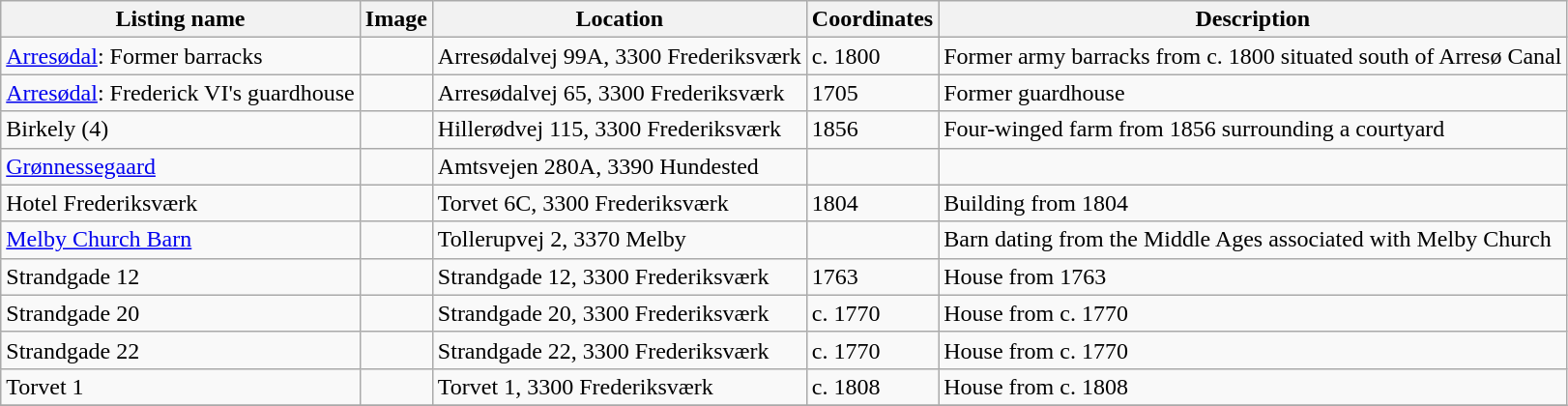<table class="wikitable sortable">
<tr>
<th>Listing name</th>
<th>Image</th>
<th>Location</th>
<th>Coordinates</th>
<th>Description</th>
</tr>
<tr>
<td><a href='#'>Arresødal</a>: Former barracks</td>
<td></td>
<td>Arresødalvej 99A, 3300 Frederiksværk</td>
<td>c. 1800</td>
<td>Former army barracks from c. 1800 situated south of Arresø Canal</td>
</tr>
<tr>
<td><a href='#'>Arresødal</a>: Frederick VI's guardhouse</td>
<td></td>
<td>Arresødalvej 65, 3300 Frederiksværk</td>
<td>1705</td>
<td>Former guardhouse</td>
</tr>
<tr>
<td>Birkely (4)</td>
<td></td>
<td>Hillerødvej 115, 3300 Frederiksværk</td>
<td>1856</td>
<td>Four-winged farm from 1856 surrounding a courtyard</td>
</tr>
<tr>
<td><a href='#'>Grønnessegaard</a></td>
<td></td>
<td>Amtsvejen 280A, 3390 Hundested</td>
<td></td>
<td></td>
</tr>
<tr>
<td>Hotel Frederiksværk</td>
<td></td>
<td>Torvet 6C, 3300 Frederiksværk</td>
<td>1804</td>
<td>Building from 1804</td>
</tr>
<tr>
<td><a href='#'>Melby Church Barn</a></td>
<td></td>
<td>Tollerupvej 2, 3370 Melby</td>
<td></td>
<td>Barn dating from the Middle Ages associated with Melby Church</td>
</tr>
<tr>
<td>Strandgade 12</td>
<td></td>
<td>Strandgade 12, 3300 Frederiksværk</td>
<td>1763</td>
<td>House from 1763</td>
</tr>
<tr>
<td>Strandgade 20</td>
<td></td>
<td>Strandgade 20, 3300 Frederiksværk</td>
<td>c. 1770</td>
<td>House from c. 1770</td>
</tr>
<tr>
<td>Strandgade 22</td>
<td></td>
<td>Strandgade 22, 3300 Frederiksværk</td>
<td>c. 1770</td>
<td>House from c. 1770</td>
</tr>
<tr>
<td>Torvet 1</td>
<td></td>
<td>Torvet 1, 3300 Frederiksværk</td>
<td>c. 1808</td>
<td>House from c. 1808</td>
</tr>
<tr>
</tr>
</table>
